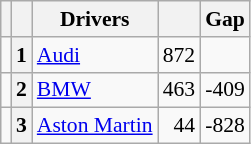<table class="wikitable" style="font-size: 90%;">
<tr>
<th></th>
<th></th>
<th>Drivers</th>
<th></th>
<th>Gap</th>
</tr>
<tr>
<td align="left"></td>
<th>1</th>
<td> <a href='#'>Audi</a></td>
<td align="right">872</td>
<td align="right"></td>
</tr>
<tr>
<td align="left"></td>
<th>2</th>
<td> <a href='#'>BMW</a></td>
<td align="right">463</td>
<td align="right">-409</td>
</tr>
<tr>
<td align="left"></td>
<th>3</th>
<td> <a href='#'>Aston Martin</a></td>
<td align="right">44</td>
<td align="right">-828</td>
</tr>
</table>
